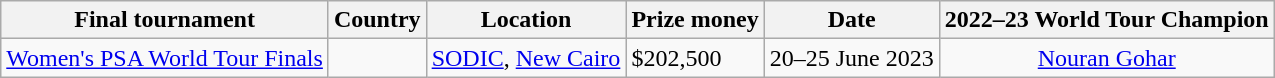<table class=wikitable>
<tr>
<th>Final tournament</th>
<th>Country</th>
<th>Location</th>
<th>Prize money</th>
<th>Date</th>
<th>2022–23 World Tour Champion</th>
</tr>
<tr>
<td><a href='#'>Women's PSA World Tour Finals</a></td>
<td></td>
<td><a href='#'> SODIC</a>, <a href='#'>New Cairo</a></td>
<td>$202,500</td>
<td>20–25 June 2023</td>
<td rowspan=1 colspan=2 align="center"> <a href='#'>Nouran Gohar</a></td>
</tr>
</table>
